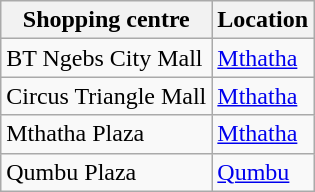<table class="wikitable sortable">
<tr>
<th>Shopping centre</th>
<th>Location</th>
</tr>
<tr>
<td>BT Ngebs City Mall</td>
<td><a href='#'>Mthatha</a></td>
</tr>
<tr>
<td>Circus Triangle Mall</td>
<td><a href='#'>Mthatha</a></td>
</tr>
<tr>
<td>Mthatha Plaza</td>
<td><a href='#'>Mthatha</a></td>
</tr>
<tr>
<td>Qumbu Plaza</td>
<td><a href='#'>Qumbu</a></td>
</tr>
</table>
